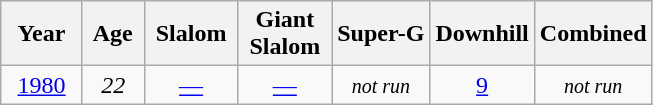<table class=wikitable style="text-align:center">
<tr>
<th>  Year  </th>
<th> Age </th>
<th> Slalom </th>
<th>Giant<br> Slalom </th>
<th>Super-G</th>
<th>Downhill</th>
<th>Combined</th>
</tr>
<tr>
<td><a href='#'>1980</a></td>
<td><em>22</em></td>
<td><a href='#'>—</a></td>
<td><a href='#'>—</a></td>
<td rowspan=1><small><em>not run</em></small></td>
<td><a href='#'>9</a></td>
<td rowspan=1><small><em>not run</em></small></td>
</tr>
</table>
